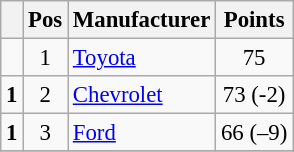<table class="wikitable" style="font-size: 95%;">
<tr>
<th></th>
<th>Pos</th>
<th>Manufacturer</th>
<th>Points</th>
</tr>
<tr>
<td align="left"></td>
<td style="text-align:center;">1</td>
<td><a href='#'>Toyota</a></td>
<td style="text-align:center;">75</td>
</tr>
<tr>
<td align="left"> <strong>1</strong></td>
<td style="text-align:center;">2</td>
<td><a href='#'>Chevrolet</a></td>
<td style="text-align:center;">73 (-2)</td>
</tr>
<tr>
<td align="left"> <strong>1</strong></td>
<td style="text-align:center;">3</td>
<td><a href='#'>Ford</a></td>
<td style="text-align:center;">66 (–9)</td>
</tr>
<tr class="sortbottom">
</tr>
</table>
